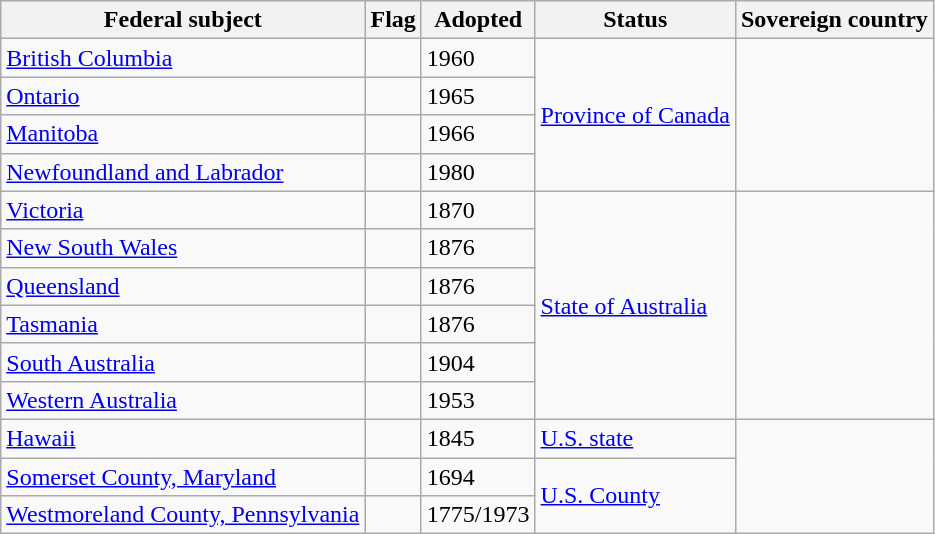<table class="wikitable sortable">
<tr>
<th>Federal subject</th>
<th>Flag</th>
<th>Adopted</th>
<th>Status</th>
<th>Sovereign country</th>
</tr>
<tr>
<td><a href='#'>British Columbia</a></td>
<td class="noresize"></td>
<td>1960</td>
<td rowspan="4"><a href='#'>Province of Canada</a></td>
<td rowspan="4"></td>
</tr>
<tr>
<td><a href='#'>Ontario</a></td>
<td></td>
<td>1965</td>
</tr>
<tr>
<td><a href='#'>Manitoba</a></td>
<td></td>
<td>1966</td>
</tr>
<tr>
<td><a href='#'>Newfoundland and Labrador</a></td>
<td></td>
<td>1980</td>
</tr>
<tr>
<td><a href='#'>Victoria</a></td>
<td></td>
<td>1870</td>
<td rowspan="6"><a href='#'>State of Australia</a></td>
<td rowspan="6"></td>
</tr>
<tr>
<td><a href='#'>New South Wales</a></td>
<td></td>
<td>1876</td>
</tr>
<tr>
<td><a href='#'>Queensland</a></td>
<td></td>
<td>1876</td>
</tr>
<tr>
<td><a href='#'>Tasmania</a></td>
<td></td>
<td>1876</td>
</tr>
<tr>
<td><a href='#'>South Australia</a></td>
<td></td>
<td>1904</td>
</tr>
<tr>
<td><a href='#'>Western Australia</a></td>
<td></td>
<td>1953</td>
</tr>
<tr>
<td><a href='#'>Hawaii</a></td>
<td></td>
<td>1845</td>
<td><a href='#'>U.S. state</a></td>
<td rowspan="3"></td>
</tr>
<tr>
<td><a href='#'>Somerset County, Maryland</a></td>
<td></td>
<td>1694</td>
<td rowspan="2"><a href='#'>U.S. County</a></td>
</tr>
<tr>
<td><a href='#'>Westmoreland County, Pennsylvania</a></td>
<td></td>
<td>1775/1973</td>
</tr>
</table>
